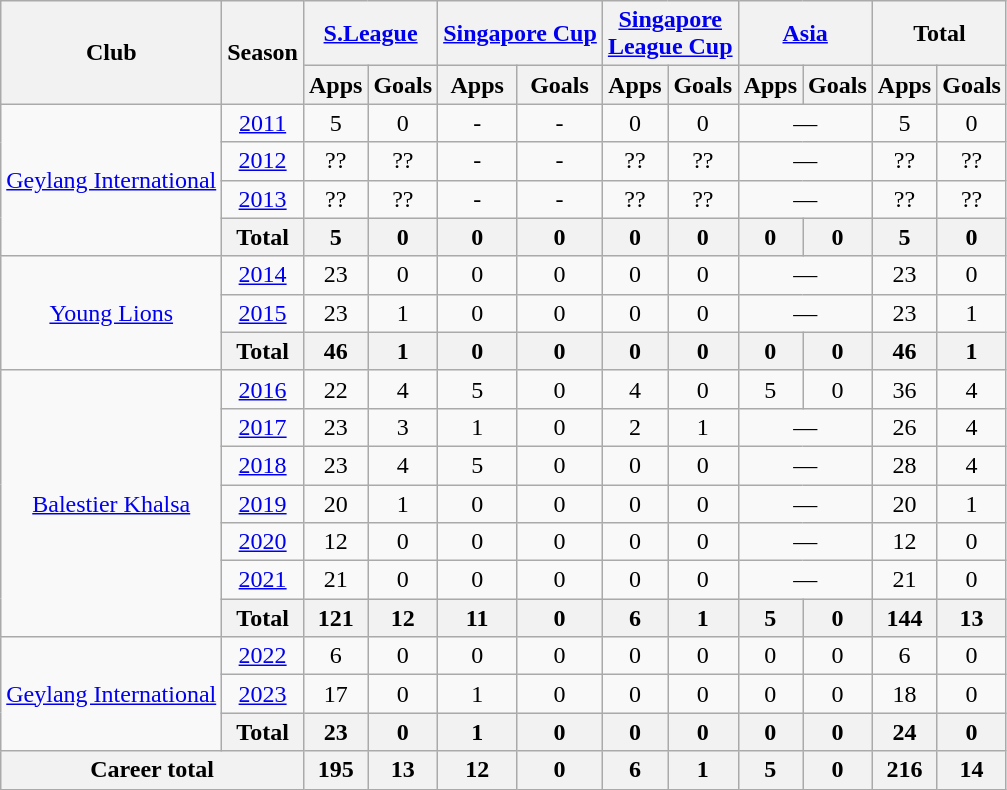<table class="wikitable" style="text-align:center">
<tr>
<th rowspan="2">Club</th>
<th rowspan="2">Season</th>
<th colspan="2"><a href='#'>S.League</a></th>
<th colspan="2"><a href='#'>Singapore Cup</a></th>
<th colspan="2"><a href='#'>Singapore<br>League Cup</a></th>
<th colspan="2"><a href='#'>Asia</a></th>
<th colspan="2">Total</th>
</tr>
<tr>
<th>Apps</th>
<th>Goals</th>
<th>Apps</th>
<th>Goals</th>
<th>Apps</th>
<th>Goals</th>
<th>Apps</th>
<th>Goals</th>
<th>Apps</th>
<th>Goals</th>
</tr>
<tr>
<td rowspan="4"><a href='#'>Geylang International</a></td>
<td><a href='#'>2011</a></td>
<td>5</td>
<td>0</td>
<td>-</td>
<td>-</td>
<td>0</td>
<td>0</td>
<td colspan='2'>—</td>
<td>5</td>
<td>0</td>
</tr>
<tr>
<td><a href='#'>2012</a></td>
<td>??</td>
<td>??</td>
<td>-</td>
<td>-</td>
<td>??</td>
<td>??</td>
<td colspan='2'>—</td>
<td>??</td>
<td>??</td>
</tr>
<tr>
<td><a href='#'>2013</a></td>
<td>??</td>
<td>??</td>
<td>-</td>
<td>-</td>
<td>??</td>
<td>??</td>
<td colspan='2'>—</td>
<td>??</td>
<td>??</td>
</tr>
<tr>
<th>Total</th>
<th>5</th>
<th>0</th>
<th>0</th>
<th>0</th>
<th>0</th>
<th>0</th>
<th>0</th>
<th>0</th>
<th>5</th>
<th>0</th>
</tr>
<tr>
<td rowspan="3"><a href='#'>Young Lions</a></td>
<td><a href='#'>2014</a></td>
<td>23</td>
<td>0</td>
<td>0</td>
<td>0</td>
<td>0</td>
<td>0</td>
<td colspan='2'>—</td>
<td>23</td>
<td>0</td>
</tr>
<tr>
<td><a href='#'>2015</a></td>
<td>23</td>
<td>1</td>
<td>0</td>
<td>0</td>
<td>0</td>
<td>0</td>
<td colspan='2'>—</td>
<td>23</td>
<td>1</td>
</tr>
<tr>
<th>Total</th>
<th>46</th>
<th>1</th>
<th>0</th>
<th>0</th>
<th>0</th>
<th>0</th>
<th>0</th>
<th>0</th>
<th>46</th>
<th>1</th>
</tr>
<tr>
<td rowspan="7"><a href='#'>Balestier Khalsa</a></td>
<td><a href='#'>2016</a></td>
<td>22</td>
<td>4</td>
<td>5</td>
<td>0</td>
<td>4</td>
<td>0</td>
<td>5</td>
<td>0</td>
<td>36</td>
<td>4</td>
</tr>
<tr>
<td><a href='#'>2017</a></td>
<td>23</td>
<td>3</td>
<td>1</td>
<td>0</td>
<td>2</td>
<td>1</td>
<td colspan='2'>—</td>
<td>26</td>
<td>4</td>
</tr>
<tr>
<td><a href='#'>2018</a></td>
<td>23</td>
<td>4</td>
<td>5</td>
<td>0</td>
<td>0</td>
<td>0</td>
<td colspan='2'>—</td>
<td>28</td>
<td>4</td>
</tr>
<tr>
<td><a href='#'>2019</a></td>
<td>20</td>
<td>1</td>
<td>0</td>
<td>0</td>
<td>0</td>
<td>0</td>
<td colspan='2'>—</td>
<td>20</td>
<td>1</td>
</tr>
<tr>
<td><a href='#'>2020</a></td>
<td>12</td>
<td>0</td>
<td>0</td>
<td>0</td>
<td>0</td>
<td>0</td>
<td colspan='2'>—</td>
<td>12</td>
<td>0</td>
</tr>
<tr>
<td><a href='#'>2021</a></td>
<td>21</td>
<td>0</td>
<td>0</td>
<td>0</td>
<td>0</td>
<td>0</td>
<td colspan='2'>—</td>
<td>21</td>
<td>0</td>
</tr>
<tr>
<th>Total</th>
<th>121</th>
<th>12</th>
<th>11</th>
<th>0</th>
<th>6</th>
<th>1</th>
<th>5</th>
<th>0</th>
<th>144</th>
<th>13</th>
</tr>
<tr>
<td rowspan="3"><a href='#'>Geylang International</a></td>
<td><a href='#'>2022</a></td>
<td>6</td>
<td>0</td>
<td>0</td>
<td>0</td>
<td>0</td>
<td>0</td>
<td>0</td>
<td>0</td>
<td>6</td>
<td>0</td>
</tr>
<tr>
<td><a href='#'>2023</a></td>
<td>17</td>
<td>0</td>
<td>1</td>
<td>0</td>
<td>0</td>
<td>0</td>
<td>0</td>
<td>0</td>
<td>18</td>
<td>0</td>
</tr>
<tr>
<th>Total</th>
<th>23</th>
<th>0</th>
<th>1</th>
<th>0</th>
<th>0</th>
<th>0</th>
<th>0</th>
<th>0</th>
<th>24</th>
<th>0</th>
</tr>
<tr>
<th colspan="2">Career total</th>
<th>195</th>
<th>13</th>
<th>12</th>
<th>0</th>
<th>6</th>
<th>1</th>
<th>5</th>
<th>0</th>
<th>216</th>
<th>14</th>
</tr>
</table>
